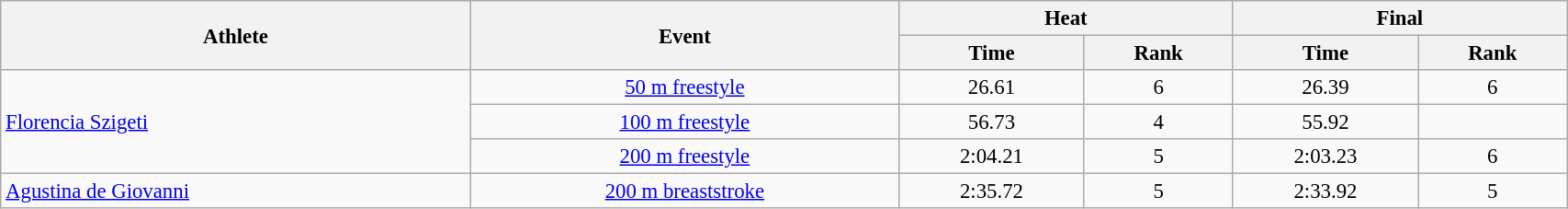<table class=wikitable style="font-size:95%" width="90%">
<tr>
<th rowspan="2">Athlete</th>
<th rowspan="2">Event</th>
<th colspan="2">Heat</th>
<th colspan="2">Final</th>
</tr>
<tr>
<th>Time</th>
<th>Rank</th>
<th>Time</th>
<th>Rank</th>
</tr>
<tr>
<td rowspan=3 width=30%><a href='#'>Florencia Szigeti</a></td>
<td align=center><a href='#'>50 m freestyle</a></td>
<td align=center>26.61</td>
<td align=center>6</td>
<td align=center>26.39</td>
<td align=center>6</td>
</tr>
<tr>
<td align=center><a href='#'>100 m freestyle</a></td>
<td align=center>56.73</td>
<td align=center>4</td>
<td align=center>55.92</td>
<td align=center></td>
</tr>
<tr>
<td align=center><a href='#'>200 m freestyle</a></td>
<td align=center>2:04.21</td>
<td align=center>5</td>
<td align=center>2:03.23</td>
<td align=center>6</td>
</tr>
<tr>
<td width=30%><a href='#'>Agustina de Giovanni</a></td>
<td align=center><a href='#'>200 m breaststroke</a></td>
<td align=center>2:35.72</td>
<td align=center>5</td>
<td align=center>2:33.92</td>
<td align=center>5</td>
</tr>
</table>
